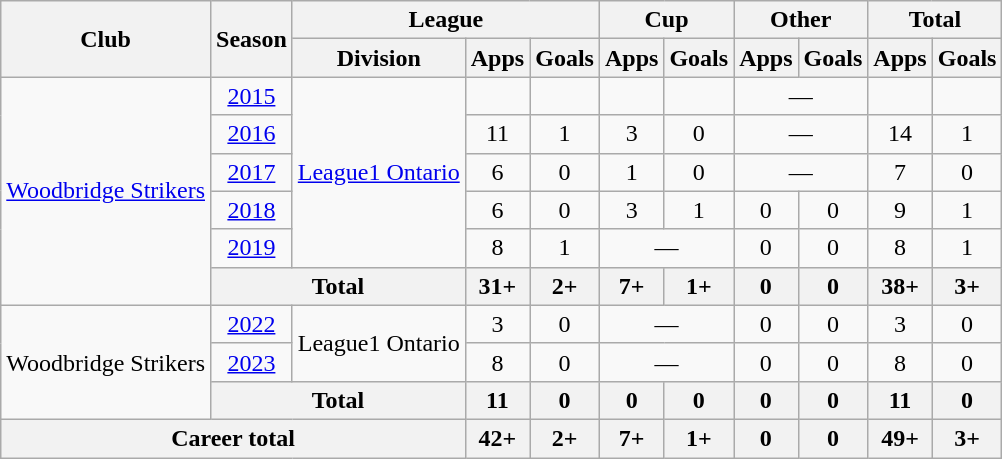<table class="wikitable" style="text-align: center;">
<tr>
<th rowspan=2>Club</th>
<th rowspan=2>Season</th>
<th colspan=3>League</th>
<th colspan=2>Cup</th>
<th colspan=2>Other</th>
<th colspan=2>Total</th>
</tr>
<tr>
<th>Division</th>
<th>Apps</th>
<th>Goals</th>
<th>Apps</th>
<th>Goals</th>
<th>Apps</th>
<th>Goals</th>
<th>Apps</th>
<th>Goals</th>
</tr>
<tr>
<td rowspan=6><a href='#'>Woodbridge Strikers</a></td>
<td><a href='#'>2015</a></td>
<td rowspan=5><a href='#'>League1 Ontario</a></td>
<td></td>
<td></td>
<td></td>
<td></td>
<td colspan=2>—</td>
<td></td>
<td></td>
</tr>
<tr>
<td><a href='#'>2016</a></td>
<td>11</td>
<td>1</td>
<td>3</td>
<td>0</td>
<td colspan=2>—</td>
<td>14</td>
<td>1</td>
</tr>
<tr>
<td><a href='#'>2017</a></td>
<td>6</td>
<td>0</td>
<td>1</td>
<td>0</td>
<td colspan=2>—</td>
<td>7</td>
<td>0</td>
</tr>
<tr>
<td><a href='#'>2018</a></td>
<td>6</td>
<td>0</td>
<td>3</td>
<td>1</td>
<td>0</td>
<td>0</td>
<td>9</td>
<td>1</td>
</tr>
<tr>
<td><a href='#'>2019</a></td>
<td>8</td>
<td>1</td>
<td colspan=2>—</td>
<td>0</td>
<td>0</td>
<td>8</td>
<td>1</td>
</tr>
<tr>
<th colspan=2>Total</th>
<th>31+</th>
<th>2+</th>
<th>7+</th>
<th>1+</th>
<th>0</th>
<th>0</th>
<th>38+</th>
<th>3+</th>
</tr>
<tr>
<td rowspan=3>Woodbridge Strikers</td>
<td><a href='#'>2022</a></td>
<td rowspan=2>League1 Ontario</td>
<td>3</td>
<td>0</td>
<td colspan=2>—</td>
<td>0</td>
<td>0</td>
<td>3</td>
<td>0</td>
</tr>
<tr>
<td><a href='#'>2023</a></td>
<td>8</td>
<td>0</td>
<td colspan=2>—</td>
<td>0</td>
<td>0</td>
<td>8</td>
<td>0</td>
</tr>
<tr>
<th colspan=2>Total</th>
<th>11</th>
<th>0</th>
<th>0</th>
<th>0</th>
<th>0</th>
<th>0</th>
<th>11</th>
<th>0</th>
</tr>
<tr>
<th colspan=3>Career total</th>
<th>42+</th>
<th>2+</th>
<th>7+</th>
<th>1+</th>
<th>0</th>
<th>0</th>
<th>49+</th>
<th>3+</th>
</tr>
</table>
